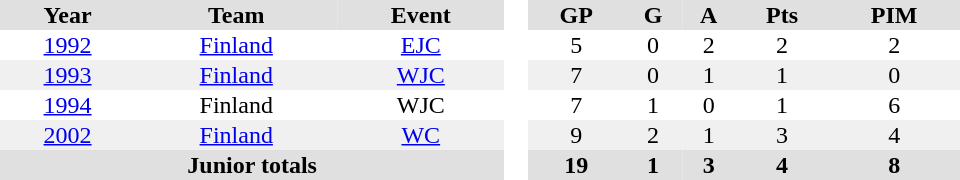<table border="0" cellpadding="1" cellspacing="0" style="text-align:center; width:40em">
<tr ALIGN="center" bgcolor="#e0e0e0">
<th>Year</th>
<th>Team</th>
<th>Event</th>
<th rowspan="99" bgcolor="#ffffff"> </th>
<th>GP</th>
<th>G</th>
<th>A</th>
<th>Pts</th>
<th>PIM</th>
</tr>
<tr>
<td><a href='#'>1992</a></td>
<td><a href='#'>Finland</a></td>
<td><a href='#'>EJC</a></td>
<td>5</td>
<td>0</td>
<td>2</td>
<td>2</td>
<td>2</td>
</tr>
<tr bgcolor="#f0f0f0">
<td><a href='#'>1993</a></td>
<td><a href='#'>Finland</a></td>
<td><a href='#'>WJC</a></td>
<td>7</td>
<td>0</td>
<td>1</td>
<td>1</td>
<td>0</td>
</tr>
<tr>
<td><a href='#'>1994</a></td>
<td>Finland</td>
<td>WJC</td>
<td>7</td>
<td>1</td>
<td>0</td>
<td>1</td>
<td>6</td>
</tr>
<tr bgcolor="#f0f0f0">
<td><a href='#'>2002</a></td>
<td><a href='#'>Finland</a></td>
<td><a href='#'>WC</a></td>
<td>9</td>
<td>2</td>
<td>1</td>
<td>3</td>
<td>4</td>
</tr>
<tr bgcolor="#e0e0e0">
<th colspan=3>Junior totals</th>
<th>19</th>
<th>1</th>
<th>3</th>
<th>4</th>
<th>8</th>
</tr>
</table>
